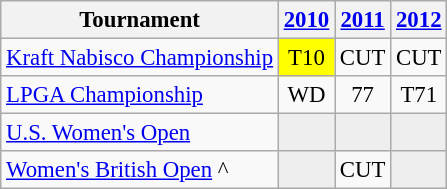<table class="wikitable" style="font-size:95%;text-align:center;">
<tr>
<th>Tournament</th>
<th><a href='#'>2010</a></th>
<th><a href='#'>2011</a></th>
<th><a href='#'>2012</a></th>
</tr>
<tr>
<td align=left><a href='#'>Kraft Nabisco Championship</a></td>
<td style="background:yellow;">T10</td>
<td>CUT</td>
<td>CUT</td>
</tr>
<tr>
<td align=left><a href='#'>LPGA Championship</a></td>
<td>WD</td>
<td>77</td>
<td>T71</td>
</tr>
<tr>
<td align=left><a href='#'>U.S. Women's Open</a></td>
<td style="background:#eeeeee;"></td>
<td style="background:#eeeeee;"></td>
<td style="background:#eeeeee;"></td>
</tr>
<tr>
<td align=left><a href='#'>Women's British Open</a> ^</td>
<td style="background:#eeeeee;"></td>
<td>CUT</td>
<td style="background:#eeeeee;"></td>
</tr>
</table>
